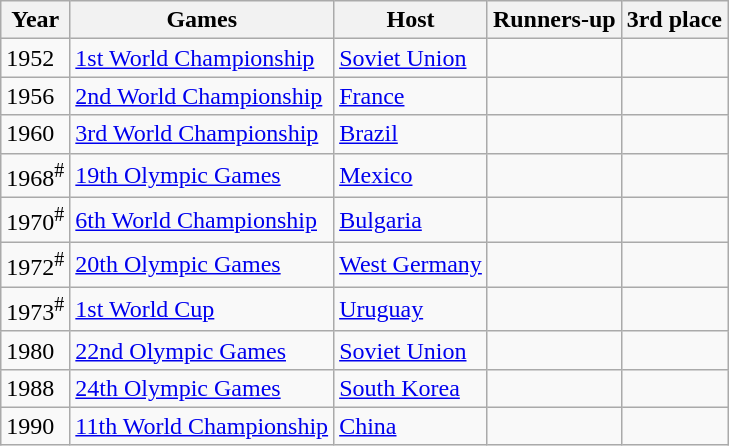<table class=wikitable>
<tr>
<th>Year</th>
<th>Games</th>
<th>Host</th>
<th>Runners-up</th>
<th>3rd place</th>
</tr>
<tr>
<td>1952</td>
<td><a href='#'>1st World Championship</a></td>
<td> <a href='#'>Soviet Union</a></td>
<td></td>
<td></td>
</tr>
<tr>
<td>1956</td>
<td><a href='#'>2nd World Championship</a></td>
<td> <a href='#'>France</a></td>
<td></td>
<td></td>
</tr>
<tr>
<td>1960</td>
<td><a href='#'>3rd World Championship</a></td>
<td> <a href='#'>Brazil</a></td>
<td></td>
<td></td>
</tr>
<tr>
<td>1968<sup>#</sup></td>
<td><a href='#'>19th Olympic Games</a></td>
<td> <a href='#'>Mexico</a></td>
<td></td>
<td></td>
</tr>
<tr>
<td>1970<sup>#</sup></td>
<td><a href='#'>6th World Championship</a></td>
<td> <a href='#'>Bulgaria</a></td>
<td></td>
<td></td>
</tr>
<tr>
<td>1972<sup>#</sup></td>
<td><a href='#'>20th Olympic Games</a></td>
<td> <a href='#'>West Germany</a></td>
<td></td>
<td></td>
</tr>
<tr>
<td>1973<sup>#</sup></td>
<td><a href='#'>1st World Cup</a></td>
<td> <a href='#'>Uruguay</a></td>
<td></td>
<td></td>
</tr>
<tr>
<td>1980</td>
<td><a href='#'>22nd Olympic Games</a></td>
<td> <a href='#'>Soviet Union</a></td>
<td></td>
<td></td>
</tr>
<tr>
<td>1988</td>
<td><a href='#'>24th Olympic Games</a></td>
<td> <a href='#'>South Korea</a></td>
<td></td>
<td></td>
</tr>
<tr>
<td>1990</td>
<td><a href='#'>11th World Championship</a></td>
<td> <a href='#'>China</a></td>
<td></td>
<td></td>
</tr>
</table>
